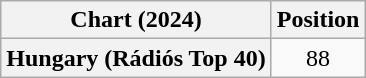<table class="wikitable plainrowheaders" style="text-align:center">
<tr>
<th scope="col">Chart (2024)</th>
<th scope="col">Position</th>
</tr>
<tr>
<th scope="row">Hungary (Rádiós Top 40)</th>
<td style="text-align:center;">88</td>
</tr>
</table>
